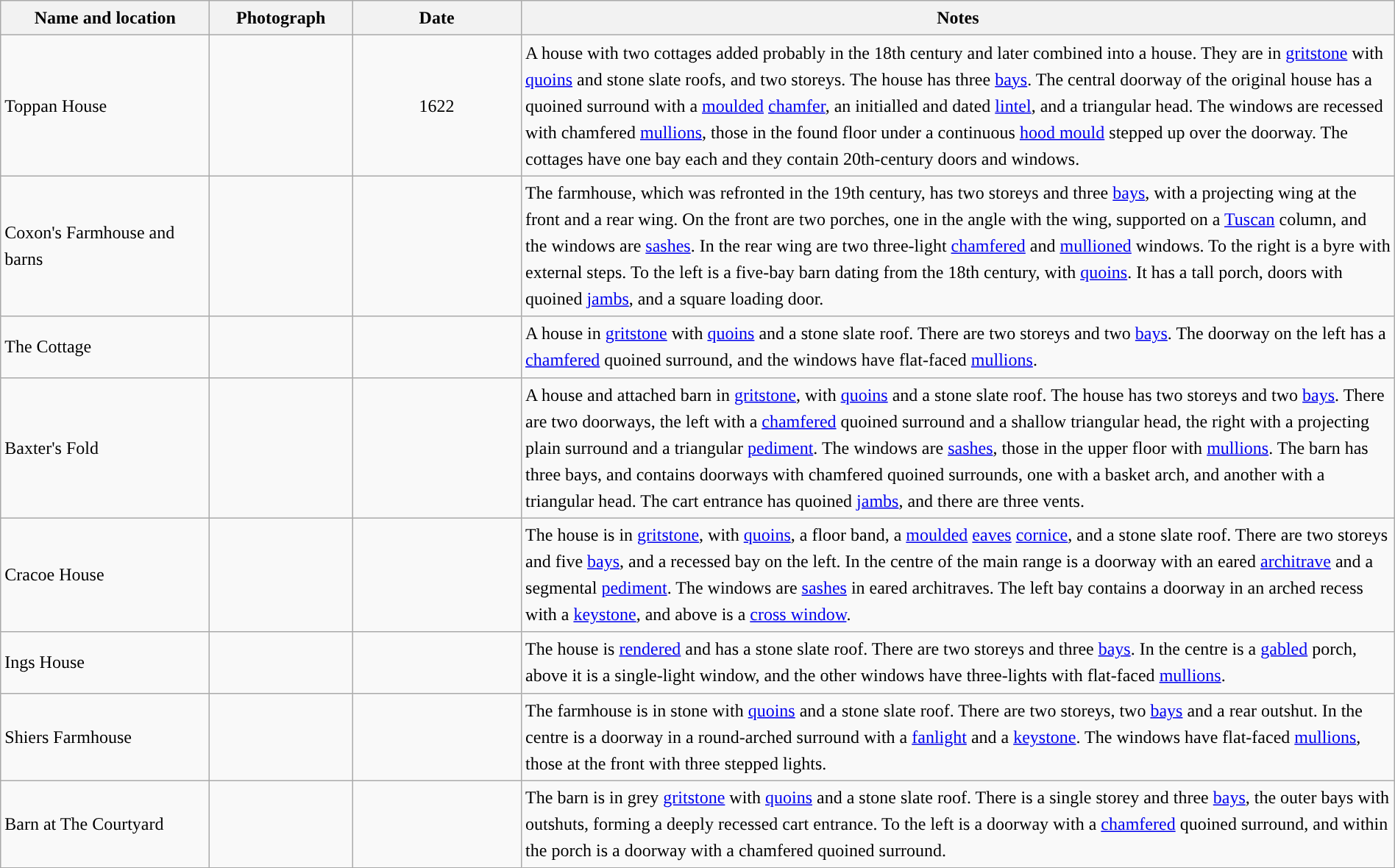<table class="wikitable sortable plainrowheaders" style="width:100%;border:0px;text-align:left;line-height:150%;">
<tr>
<th scope="col"  style="width:150px">Name and location</th>
<th scope="col"  style="width:100px" class="unsortable">Photograph</th>
<th scope="col"  style="width:120px">Date</th>
<th scope="col"  style="width:650px" class="unsortable">Notes</th>
</tr>
<tr>
<td>Toppan House<br><small></small></td>
<td></td>
<td align="center">1622</td>
<td>A house with two cottages added probably in the 18th century and later combined into a house.  They are in <a href='#'>gritstone</a> with <a href='#'>quoins</a> and stone slate roofs, and two storeys.  The house has three <a href='#'>bays</a>.  The central doorway of the original house has a quoined surround with a <a href='#'>moulded</a> <a href='#'>chamfer</a>, an initialled and dated <a href='#'>lintel</a>, and a triangular head.  The windows are recessed with chamfered <a href='#'>mullions</a>, those in the found floor under a continuous <a href='#'>hood mould</a> stepped up over the doorway.  The cottages have one bay each and they contain 20th-century doors and windows.</td>
</tr>
<tr>
<td>Coxon's Farmhouse and barns<br><small></small></td>
<td></td>
<td align="center"></td>
<td>The farmhouse, which was refronted in the 19th century, has two storeys and three <a href='#'>bays</a>, with a projecting wing at the front and a rear wing.  On the front are two porches, one in the angle with the wing, supported on a <a href='#'>Tuscan</a> column, and the windows are <a href='#'>sashes</a>.  In the rear wing are two three-light <a href='#'>chamfered</a> and <a href='#'>mullioned</a> windows.  To the right is a byre with external steps. To the left is a five-bay barn dating from the 18th century, with <a href='#'>quoins</a>.  It has a tall porch, doors with quoined <a href='#'>jambs</a>, and a square loading door.</td>
</tr>
<tr>
<td>The Cottage<br><small></small></td>
<td></td>
<td align="center"></td>
<td>A house in <a href='#'>gritstone</a> with <a href='#'>quoins</a> and a stone slate roof.  There are two storeys and two <a href='#'>bays</a>.  The doorway on the left has a <a href='#'>chamfered</a> quoined surround, and the windows have flat-faced <a href='#'>mullions</a>.</td>
</tr>
<tr>
<td>Baxter's Fold<br><small></small></td>
<td></td>
<td align="center"></td>
<td>A house and attached barn in <a href='#'>gritstone</a>, with <a href='#'>quoins</a> and a stone slate roof.  The house has two storeys and two <a href='#'>bays</a>.  There are two doorways, the left with a <a href='#'>chamfered</a> quoined surround and a shallow triangular head, the right with a projecting plain surround and a triangular <a href='#'>pediment</a>.  The windows are <a href='#'>sashes</a>, those in the upper floor with <a href='#'>mullions</a>.  The barn has three bays, and contains doorways with chamfered quoined surrounds, one with a basket arch, and another with a triangular head.  The cart entrance has quoined <a href='#'>jambs</a>, and there are three vents.</td>
</tr>
<tr>
<td>Cracoe House<br><small></small></td>
<td></td>
<td align="center"></td>
<td>The house is in <a href='#'>gritstone</a>, with <a href='#'>quoins</a>, a floor band, a <a href='#'>moulded</a> <a href='#'>eaves</a> <a href='#'>cornice</a>, and a stone slate roof.  There are two storeys and five <a href='#'>bays</a>, and a recessed bay on the left.  In the centre of the main range is a doorway with an eared <a href='#'>architrave</a> and a segmental <a href='#'>pediment</a>.  The windows are <a href='#'>sashes</a> in eared architraves.  The left bay contains a doorway in an arched recess with a <a href='#'>keystone</a>, and above is a <a href='#'>cross window</a>.</td>
</tr>
<tr>
<td>Ings House<br><small></small></td>
<td></td>
<td align="center"></td>
<td>The house is <a href='#'>rendered</a> and has a stone slate roof.  There are two storeys and three <a href='#'>bays</a>.  In the centre is a <a href='#'>gabled</a> porch, above it is a single-light window, and the other windows have three-lights with flat-faced <a href='#'>mullions</a>.</td>
</tr>
<tr>
<td>Shiers Farmhouse<br><small></small></td>
<td></td>
<td align="center"></td>
<td>The farmhouse is in stone with <a href='#'>quoins</a> and a stone slate roof.  There are two storeys, two <a href='#'>bays</a> and a rear outshut.  In the centre is a doorway in a round-arched surround with a <a href='#'>fanlight</a> and a <a href='#'>keystone</a>.  The windows have flat-faced <a href='#'>mullions</a>, those at the front with three stepped lights.</td>
</tr>
<tr>
<td>Barn at The Courtyard<br><small></small></td>
<td></td>
<td align="center"></td>
<td>The barn is in grey <a href='#'>gritstone</a> with <a href='#'>quoins</a> and a stone slate roof.  There is a single storey and three <a href='#'>bays</a>, the outer bays with outshuts, forming a deeply recessed cart entrance.  To the left is a doorway with a <a href='#'>chamfered</a> quoined surround, and within the porch is a doorway with a chamfered quoined surround.</td>
</tr>
<tr>
</tr>
</table>
